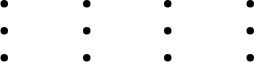<table>
<tr>
<td width="20%" valign="top"><br><ul><li></li><li></li><li></li></ul></td>
<td width="20%" valign="top"><br><ul><li></li><li></li><li></li></ul></td>
<td width="20%" valign="top"><br><ul><li></li><li></li><li></li></ul></td>
<td width="20%" valign="top"><br><ul><li></li><li></li><li></li></ul></td>
</tr>
</table>
